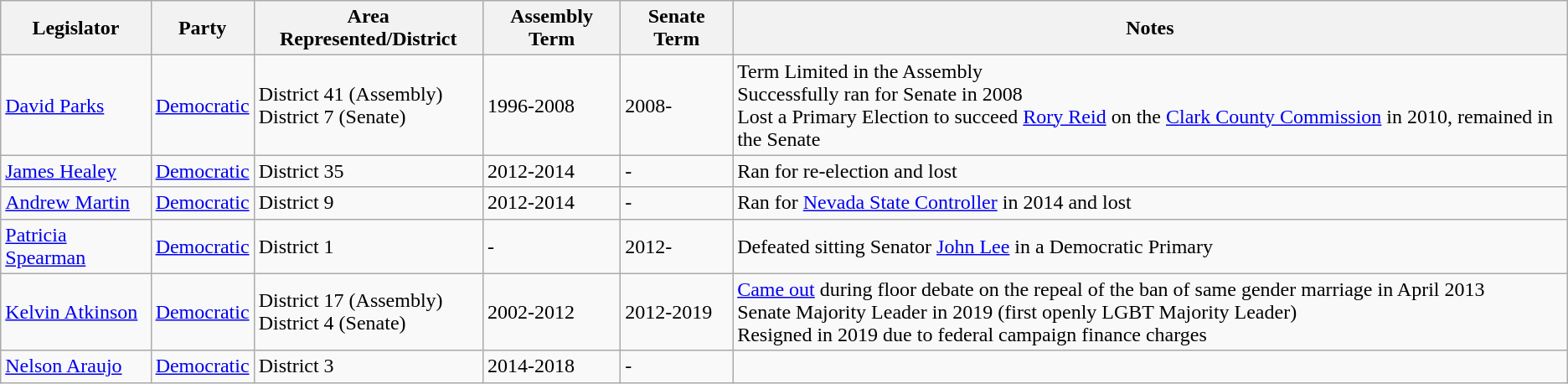<table class="wikitable">
<tr>
<th>Legislator</th>
<th>Party</th>
<th>Area Represented/District</th>
<th>Assembly Term</th>
<th>Senate Term</th>
<th>Notes</th>
</tr>
<tr>
<td><a href='#'>David Parks</a></td>
<td><a href='#'>Democratic</a></td>
<td>District 41 (Assembly)<br>District 7 (Senate)</td>
<td>1996-2008</td>
<td>2008-</td>
<td>Term Limited in the Assembly<br> Successfully ran for Senate in 2008<br>Lost a Primary Election to succeed <a href='#'>Rory Reid</a> on the <a href='#'>Clark County Commission</a> in 2010, remained in the Senate</td>
</tr>
<tr>
<td><a href='#'>James Healey</a></td>
<td><a href='#'>Democratic</a></td>
<td>District 35</td>
<td>2012-2014</td>
<td>-</td>
<td>Ran for re-election and lost</td>
</tr>
<tr>
<td><a href='#'>Andrew Martin</a></td>
<td><a href='#'>Democratic</a></td>
<td>District 9</td>
<td>2012-2014</td>
<td>-</td>
<td>Ran for <a href='#'>Nevada State Controller</a> in 2014 and lost</td>
</tr>
<tr>
<td><a href='#'>Patricia Spearman</a></td>
<td><a href='#'>Democratic</a></td>
<td>District 1</td>
<td>-</td>
<td>2012-</td>
<td>Defeated sitting Senator <a href='#'>John Lee</a> in a Democratic Primary</td>
</tr>
<tr>
<td><a href='#'>Kelvin Atkinson</a></td>
<td><a href='#'>Democratic</a></td>
<td>District 17 (Assembly)<br>District 4 (Senate)</td>
<td>2002-2012</td>
<td>2012-2019</td>
<td><a href='#'>Came out</a> during floor debate on the repeal of the ban of same gender marriage in April 2013  <br>Senate Majority Leader in 2019 (first openly LGBT Majority Leader)<br>Resigned in 2019 due to federal campaign finance charges</td>
</tr>
<tr>
<td><a href='#'>Nelson Araujo</a></td>
<td><a href='#'>Democratic</a></td>
<td>District 3</td>
<td>2014-2018</td>
<td>-</td>
<td></td>
</tr>
</table>
